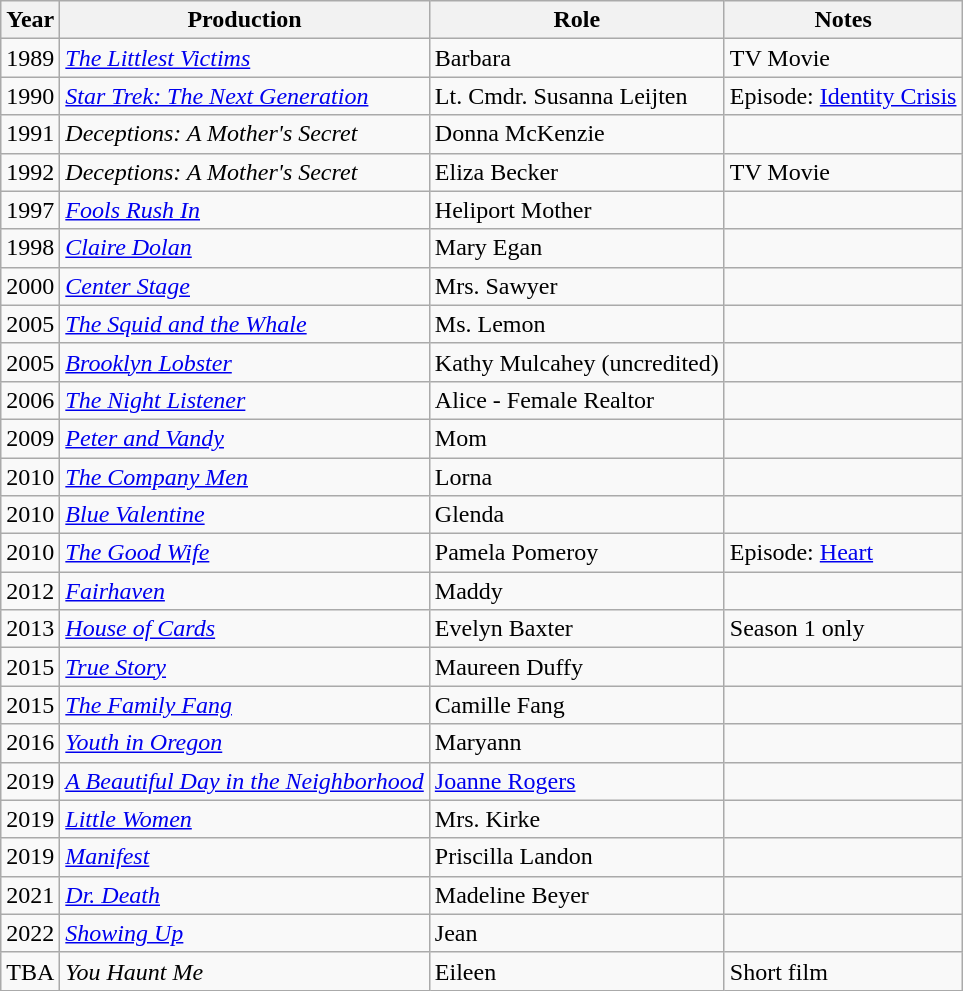<table class="wikitable">
<tr>
<th>Year</th>
<th>Production</th>
<th>Role</th>
<th>Notes</th>
</tr>
<tr>
<td>1989</td>
<td><em><a href='#'>The Littlest Victims</a></em></td>
<td>Barbara</td>
<td>TV Movie</td>
</tr>
<tr>
<td>1990</td>
<td><em><a href='#'>Star Trek: The Next Generation</a></em></td>
<td>Lt. Cmdr. Susanna Leijten</td>
<td>Episode: <a href='#'>Identity Crisis</a></td>
</tr>
<tr>
<td>1991</td>
<td><em>Deceptions: A Mother's Secret</em></td>
<td>Donna McKenzie</td>
<td></td>
</tr>
<tr>
<td>1992</td>
<td><em>Deceptions: A Mother's Secret</em></td>
<td>Eliza Becker</td>
<td>TV Movie</td>
</tr>
<tr>
<td>1997</td>
<td><em><a href='#'>Fools Rush In</a></em></td>
<td>Heliport Mother</td>
<td></td>
</tr>
<tr>
<td>1998</td>
<td><em><a href='#'>Claire Dolan</a></em></td>
<td>Mary Egan</td>
<td></td>
</tr>
<tr>
<td>2000</td>
<td><a href='#'><em>Center Stage</em></a></td>
<td>Mrs. Sawyer</td>
<td></td>
</tr>
<tr>
<td>2005</td>
<td><em><a href='#'>The Squid and the Whale</a></em></td>
<td>Ms. Lemon</td>
<td></td>
</tr>
<tr>
<td>2005</td>
<td><em><a href='#'>Brooklyn Lobster</a></em></td>
<td>Kathy Mulcahey (uncredited)</td>
<td></td>
</tr>
<tr>
<td>2006</td>
<td><em><a href='#'>The Night Listener</a></em></td>
<td>Alice - Female Realtor</td>
<td></td>
</tr>
<tr>
<td>2009</td>
<td><em><a href='#'>Peter and Vandy</a></em></td>
<td>Mom</td>
<td></td>
</tr>
<tr>
<td>2010</td>
<td><em><a href='#'>The Company Men</a></em></td>
<td>Lorna</td>
<td></td>
</tr>
<tr>
<td>2010</td>
<td><em><a href='#'>Blue Valentine</a></em></td>
<td>Glenda</td>
<td></td>
</tr>
<tr>
<td>2010</td>
<td><em><a href='#'>The Good Wife</a></em></td>
<td>Pamela Pomeroy</td>
<td>Episode: <a href='#'>Heart</a></td>
</tr>
<tr>
<td>2012</td>
<td><a href='#'><em>Fairhaven</em></a></td>
<td>Maddy</td>
<td></td>
</tr>
<tr>
<td>2013</td>
<td><em><a href='#'>House of Cards</a></em></td>
<td>Evelyn Baxter</td>
<td>Season 1 only</td>
</tr>
<tr>
<td>2015</td>
<td><em><a href='#'>True Story</a></em></td>
<td>Maureen Duffy</td>
<td></td>
</tr>
<tr>
<td>2015</td>
<td><em><a href='#'>The Family Fang</a></em></td>
<td>Camille Fang</td>
<td></td>
</tr>
<tr>
<td>2016</td>
<td><em><a href='#'>Youth in Oregon</a></em></td>
<td>Maryann</td>
<td></td>
</tr>
<tr>
<td>2019</td>
<td><em><a href='#'>A Beautiful Day in the Neighborhood</a></em></td>
<td><a href='#'>Joanne Rogers</a></td>
<td></td>
</tr>
<tr>
<td>2019</td>
<td><em><a href='#'>Little Women</a></em></td>
<td>Mrs. Kirke</td>
<td></td>
</tr>
<tr>
<td>2019</td>
<td><em><a href='#'>Manifest</a></em></td>
<td>Priscilla Landon</td>
<td></td>
</tr>
<tr>
<td>2021</td>
<td><em><a href='#'>Dr. Death</a></em></td>
<td>Madeline Beyer</td>
<td></td>
</tr>
<tr>
<td>2022</td>
<td><em><a href='#'>Showing Up</a></em></td>
<td>Jean</td>
<td></td>
</tr>
<tr>
<td>TBA</td>
<td><em>You Haunt Me</em></td>
<td>Eileen</td>
<td>Short film</td>
</tr>
</table>
